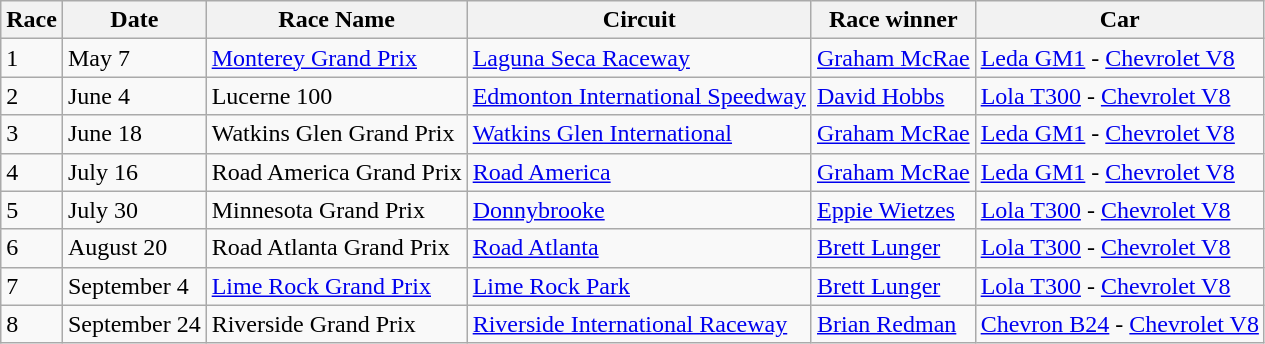<table class="wikitable" border="1">
<tr>
<th>Race</th>
<th>Date</th>
<th>Race Name</th>
<th>Circuit</th>
<th>Race winner</th>
<th>Car</th>
</tr>
<tr>
<td>1</td>
<td>May 7</td>
<td><a href='#'>Monterey Grand Prix</a></td>
<td><a href='#'>Laguna Seca Raceway</a></td>
<td> <a href='#'>Graham McRae</a></td>
<td><a href='#'>Leda GM1</a> - <a href='#'>Chevrolet V8</a></td>
</tr>
<tr>
<td>2</td>
<td>June 4</td>
<td>Lucerne 100</td>
<td><a href='#'>Edmonton International Speedway</a></td>
<td> <a href='#'>David Hobbs</a></td>
<td><a href='#'>Lola T300</a> - <a href='#'>Chevrolet V8</a></td>
</tr>
<tr>
<td>3</td>
<td>June 18</td>
<td>Watkins Glen Grand Prix</td>
<td><a href='#'>Watkins Glen International</a></td>
<td> <a href='#'>Graham McRae</a></td>
<td><a href='#'>Leda GM1</a> - <a href='#'>Chevrolet V8</a></td>
</tr>
<tr>
<td>4</td>
<td>July 16</td>
<td>Road America Grand Prix</td>
<td><a href='#'>Road America</a></td>
<td> <a href='#'>Graham McRae</a></td>
<td><a href='#'>Leda GM1</a> - <a href='#'>Chevrolet V8</a></td>
</tr>
<tr>
<td>5</td>
<td>July 30</td>
<td>Minnesota Grand Prix</td>
<td><a href='#'>Donnybrooke</a></td>
<td> <a href='#'>Eppie Wietzes</a></td>
<td><a href='#'>Lola T300</a> - <a href='#'>Chevrolet V8</a></td>
</tr>
<tr>
<td>6</td>
<td>August 20</td>
<td>Road Atlanta Grand Prix</td>
<td><a href='#'>Road Atlanta</a></td>
<td> <a href='#'>Brett Lunger</a></td>
<td><a href='#'>Lola T300</a> - <a href='#'>Chevrolet V8</a></td>
</tr>
<tr>
<td>7</td>
<td>September 4</td>
<td><a href='#'>Lime Rock Grand Prix</a></td>
<td><a href='#'>Lime Rock Park</a></td>
<td> <a href='#'>Brett Lunger</a></td>
<td><a href='#'>Lola T300</a> - <a href='#'>Chevrolet V8</a></td>
</tr>
<tr>
<td>8</td>
<td>September 24</td>
<td>Riverside Grand Prix</td>
<td><a href='#'>Riverside International Raceway</a></td>
<td> <a href='#'>Brian Redman</a></td>
<td><a href='#'>Chevron B24</a>  - <a href='#'>Chevrolet V8</a></td>
</tr>
</table>
